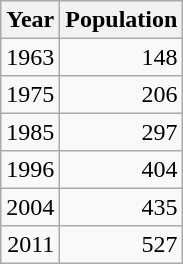<table class="wikitable" style="line-height:1.1em;">
<tr>
<th>Year</th>
<th>Population</th>
</tr>
<tr align="right">
<td>1963</td>
<td>148</td>
</tr>
<tr align="right">
<td>1975</td>
<td>206</td>
</tr>
<tr align="right">
<td>1985</td>
<td>297</td>
</tr>
<tr align="right">
<td>1996</td>
<td>404</td>
</tr>
<tr align="right">
<td>2004</td>
<td>435</td>
</tr>
<tr align="right">
<td>2011</td>
<td>527</td>
</tr>
</table>
